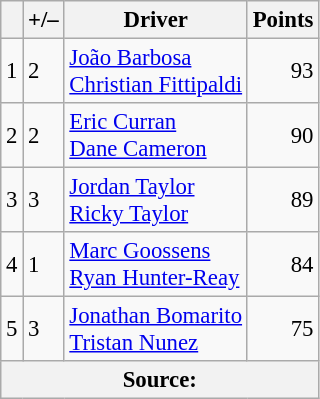<table class="wikitable" style="font-size: 95%;">
<tr>
<th scope="col"></th>
<th scope="col">+/–</th>
<th scope="col">Driver</th>
<th scope="col">Points</th>
</tr>
<tr>
<td align=center>1</td>
<td align="left"> 2</td>
<td> <a href='#'>João Barbosa</a><br> <a href='#'>Christian Fittipaldi</a></td>
<td align=right>93</td>
</tr>
<tr>
<td align=center>2</td>
<td align="left"> 2</td>
<td> <a href='#'>Eric Curran</a><br> <a href='#'>Dane Cameron</a></td>
<td align=right>90</td>
</tr>
<tr>
<td align=center>3</td>
<td align="left"> 3</td>
<td> <a href='#'>Jordan Taylor</a><br> <a href='#'>Ricky Taylor</a></td>
<td align=right>89</td>
</tr>
<tr>
<td align=center>4</td>
<td align="left"> 1</td>
<td> <a href='#'>Marc Goossens</a><br> <a href='#'>Ryan Hunter-Reay</a></td>
<td align=right>84</td>
</tr>
<tr>
<td align=center>5</td>
<td align="left"> 3</td>
<td> <a href='#'>Jonathan Bomarito</a><br> <a href='#'>Tristan Nunez</a></td>
<td align=right>75</td>
</tr>
<tr>
<th colspan=5>Source:</th>
</tr>
</table>
